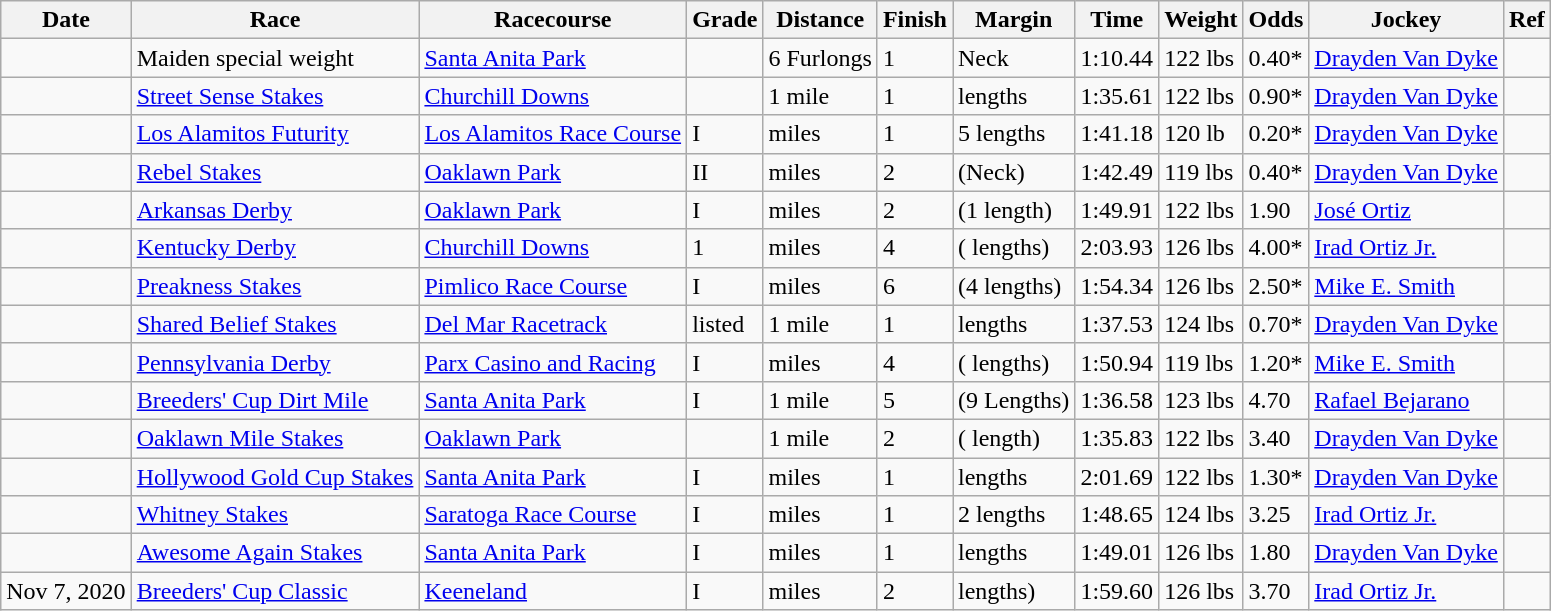<table class="wikitable sortable">
<tr>
<th>Date</th>
<th>Race</th>
<th>Racecourse</th>
<th>Grade</th>
<th>Distance</th>
<th>Finish</th>
<th>Margin</th>
<th>Time</th>
<th>Weight</th>
<th>Odds</th>
<th>Jockey</th>
<th>Ref</th>
</tr>
<tr>
<td></td>
<td>Maiden special weight</td>
<td><a href='#'>Santa Anita Park</a></td>
<td></td>
<td>6 Furlongs</td>
<td>1</td>
<td>Neck</td>
<td>1:10.44</td>
<td>122 lbs</td>
<td>0.40*</td>
<td><a href='#'>Drayden Van Dyke</a></td>
<td></td>
</tr>
<tr>
<td></td>
<td><a href='#'>Street Sense Stakes</a></td>
<td><a href='#'>Churchill Downs</a></td>
<td></td>
<td>1 mile</td>
<td>1</td>
<td> lengths</td>
<td>1:35.61</td>
<td>122 lbs</td>
<td>0.90*</td>
<td><a href='#'>Drayden Van Dyke</a></td>
<td></td>
</tr>
<tr>
<td></td>
<td><a href='#'>Los Alamitos Futurity</a></td>
<td><a href='#'>Los Alamitos Race Course</a></td>
<td>I</td>
<td> miles</td>
<td>1</td>
<td>5 lengths</td>
<td>1:41.18</td>
<td>120 lb</td>
<td>0.20*</td>
<td><a href='#'>Drayden Van Dyke</a></td>
<td></td>
</tr>
<tr>
<td></td>
<td><a href='#'>Rebel Stakes</a></td>
<td><a href='#'>Oaklawn Park</a></td>
<td>II</td>
<td> miles</td>
<td>2</td>
<td>(Neck)</td>
<td>1:42.49</td>
<td>119 lbs</td>
<td>0.40*</td>
<td><a href='#'>Drayden Van Dyke</a></td>
<td></td>
</tr>
<tr>
<td></td>
<td><a href='#'>Arkansas Derby</a></td>
<td><a href='#'>Oaklawn Park</a></td>
<td>I</td>
<td> miles</td>
<td>2</td>
<td>(1 length)</td>
<td>1:49.91</td>
<td>122 lbs</td>
<td>1.90</td>
<td><a href='#'>José Ortiz</a></td>
<td></td>
</tr>
<tr>
<td></td>
<td><a href='#'>Kentucky Derby</a></td>
<td><a href='#'>Churchill Downs</a></td>
<td>1</td>
<td> miles</td>
<td>4</td>
<td>( lengths)</td>
<td>2:03.93</td>
<td>126 lbs</td>
<td>4.00*</td>
<td><a href='#'>Irad Ortiz Jr.</a></td>
<td></td>
</tr>
<tr>
<td></td>
<td><a href='#'>Preakness Stakes</a></td>
<td><a href='#'>Pimlico Race Course</a></td>
<td>I</td>
<td> miles</td>
<td>6</td>
<td>(4 lengths)</td>
<td>1:54.34</td>
<td>126 lbs</td>
<td>2.50*</td>
<td><a href='#'>Mike E. Smith</a></td>
<td></td>
</tr>
<tr>
<td></td>
<td><a href='#'>Shared Belief Stakes</a></td>
<td><a href='#'>Del Mar Racetrack</a></td>
<td>listed</td>
<td>1 mile</td>
<td>1</td>
<td> lengths</td>
<td>1:37.53</td>
<td>124 lbs</td>
<td>0.70*</td>
<td><a href='#'>Drayden Van Dyke</a></td>
<td></td>
</tr>
<tr>
<td></td>
<td><a href='#'>Pennsylvania Derby</a></td>
<td><a href='#'>Parx Casino and Racing</a></td>
<td>I</td>
<td> miles</td>
<td>4</td>
<td>( lengths)</td>
<td>1:50.94</td>
<td>119 lbs</td>
<td>1.20*</td>
<td><a href='#'>Mike E. Smith</a></td>
<td></td>
</tr>
<tr>
<td></td>
<td><a href='#'>Breeders' Cup Dirt Mile</a></td>
<td><a href='#'>Santa Anita Park</a></td>
<td>I</td>
<td>1 mile</td>
<td>5</td>
<td>(9 Lengths)</td>
<td>1:36.58</td>
<td>123 lbs</td>
<td>4.70</td>
<td><a href='#'>Rafael Bejarano</a></td>
<td></td>
</tr>
<tr>
<td></td>
<td><a href='#'>Oaklawn Mile Stakes</a></td>
<td><a href='#'>Oaklawn Park</a></td>
<td></td>
<td>1 mile</td>
<td>2</td>
<td>( length)</td>
<td>1:35.83</td>
<td>122 lbs</td>
<td>3.40</td>
<td><a href='#'>Drayden Van Dyke</a></td>
<td></td>
</tr>
<tr>
<td></td>
<td><a href='#'>Hollywood Gold Cup Stakes</a></td>
<td><a href='#'>Santa Anita Park</a></td>
<td>I</td>
<td> miles</td>
<td>1</td>
<td> lengths</td>
<td>2:01.69</td>
<td>122 lbs</td>
<td>1.30*</td>
<td><a href='#'>Drayden Van Dyke</a></td>
<td></td>
</tr>
<tr>
<td></td>
<td><a href='#'>Whitney Stakes</a></td>
<td><a href='#'>Saratoga Race Course</a></td>
<td>I</td>
<td> miles</td>
<td>1</td>
<td>2 lengths</td>
<td>1:48.65</td>
<td>124 lbs</td>
<td>3.25</td>
<td><a href='#'>Irad Ortiz Jr.</a></td>
<td></td>
</tr>
<tr>
<td></td>
<td><a href='#'>Awesome Again Stakes</a></td>
<td><a href='#'>Santa Anita Park</a></td>
<td>I</td>
<td> miles</td>
<td>1</td>
<td> lengths</td>
<td>1:49.01</td>
<td>126 lbs</td>
<td>1.80</td>
<td><a href='#'>Drayden Van Dyke</a></td>
<td></td>
</tr>
<tr>
<td>Nov 7, 2020</td>
<td><a href='#'>Breeders' Cup Classic</a></td>
<td><a href='#'>Keeneland</a></td>
<td>I</td>
<td> miles</td>
<td>2</td>
<td>  lengths)</td>
<td>1:59.60</td>
<td>126 lbs</td>
<td>3.70</td>
<td><a href='#'>Irad Ortiz Jr.</a></td>
<td></td>
</tr>
</table>
